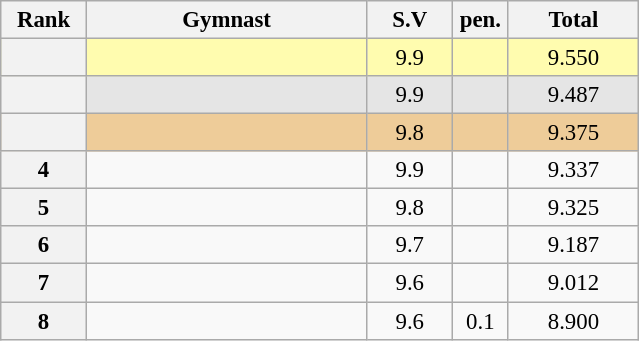<table class="wikitable sortable" style="text-align:center; font-size:95%">
<tr>
<th scope="col" style="width:50px;">Rank</th>
<th scope="col" style="width:180px;">Gymnast</th>
<th scope="col" style="width:50px;">S.V</th>
<th scope="col" style="width:30px;">pen.</th>
<th scope="col" style="width:80px;">Total</th>
</tr>
<tr style="background:#fffcaf;">
<th scope=row style="text-align:center"></th>
<td style="text-align:left;"></td>
<td>9.9</td>
<td></td>
<td>9.550</td>
</tr>
<tr style="background:#e5e5e5;">
<th scope=row style="text-align:center"></th>
<td style="text-align:left;"></td>
<td>9.9</td>
<td></td>
<td>9.487</td>
</tr>
<tr style="background:#ec9;">
<th scope=row style="text-align:center"></th>
<td style="text-align:left;"></td>
<td>9.8</td>
<td></td>
<td>9.375</td>
</tr>
<tr>
<th scope=row style="text-align:center">4</th>
<td style="text-align:left;"></td>
<td>9.9</td>
<td></td>
<td>9.337</td>
</tr>
<tr>
<th scope=row style="text-align:center">5</th>
<td style="text-align:left;"></td>
<td>9.8</td>
<td></td>
<td>9.325</td>
</tr>
<tr>
<th scope=row style="text-align:center">6</th>
<td style="text-align:left;"></td>
<td>9.7</td>
<td></td>
<td>9.187</td>
</tr>
<tr>
<th scope=row style="text-align:center">7</th>
<td style="text-align:left;"></td>
<td>9.6</td>
<td></td>
<td>9.012</td>
</tr>
<tr>
<th scope=row style="text-align:center">8</th>
<td style="text-align:left;"></td>
<td>9.6</td>
<td>0.1</td>
<td>8.900</td>
</tr>
</table>
